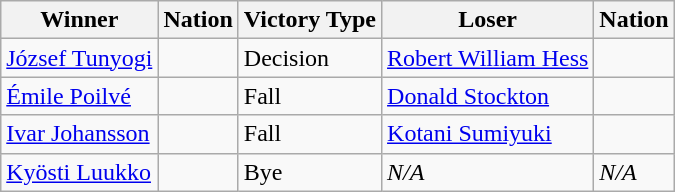<table class="wikitable sortable" style="text-align:left;">
<tr>
<th>Winner</th>
<th>Nation</th>
<th>Victory Type</th>
<th>Loser</th>
<th>Nation</th>
</tr>
<tr>
<td><a href='#'>József Tunyogi</a></td>
<td></td>
<td>Decision</td>
<td><a href='#'>Robert William Hess</a></td>
<td></td>
</tr>
<tr>
<td><a href='#'>Émile Poilvé</a></td>
<td></td>
<td>Fall</td>
<td><a href='#'>Donald Stockton</a></td>
<td></td>
</tr>
<tr>
<td><a href='#'>Ivar Johansson</a></td>
<td></td>
<td>Fall</td>
<td><a href='#'>Kotani Sumiyuki</a></td>
<td></td>
</tr>
<tr>
<td><a href='#'>Kyösti Luukko</a></td>
<td></td>
<td>Bye</td>
<td><em>N/A</em></td>
<td><em>N/A</em></td>
</tr>
</table>
